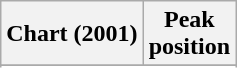<table class="wikitable sortable">
<tr>
<th align="left">Chart (2001)</th>
<th align="center">Peak<br>position</th>
</tr>
<tr>
</tr>
<tr>
</tr>
</table>
